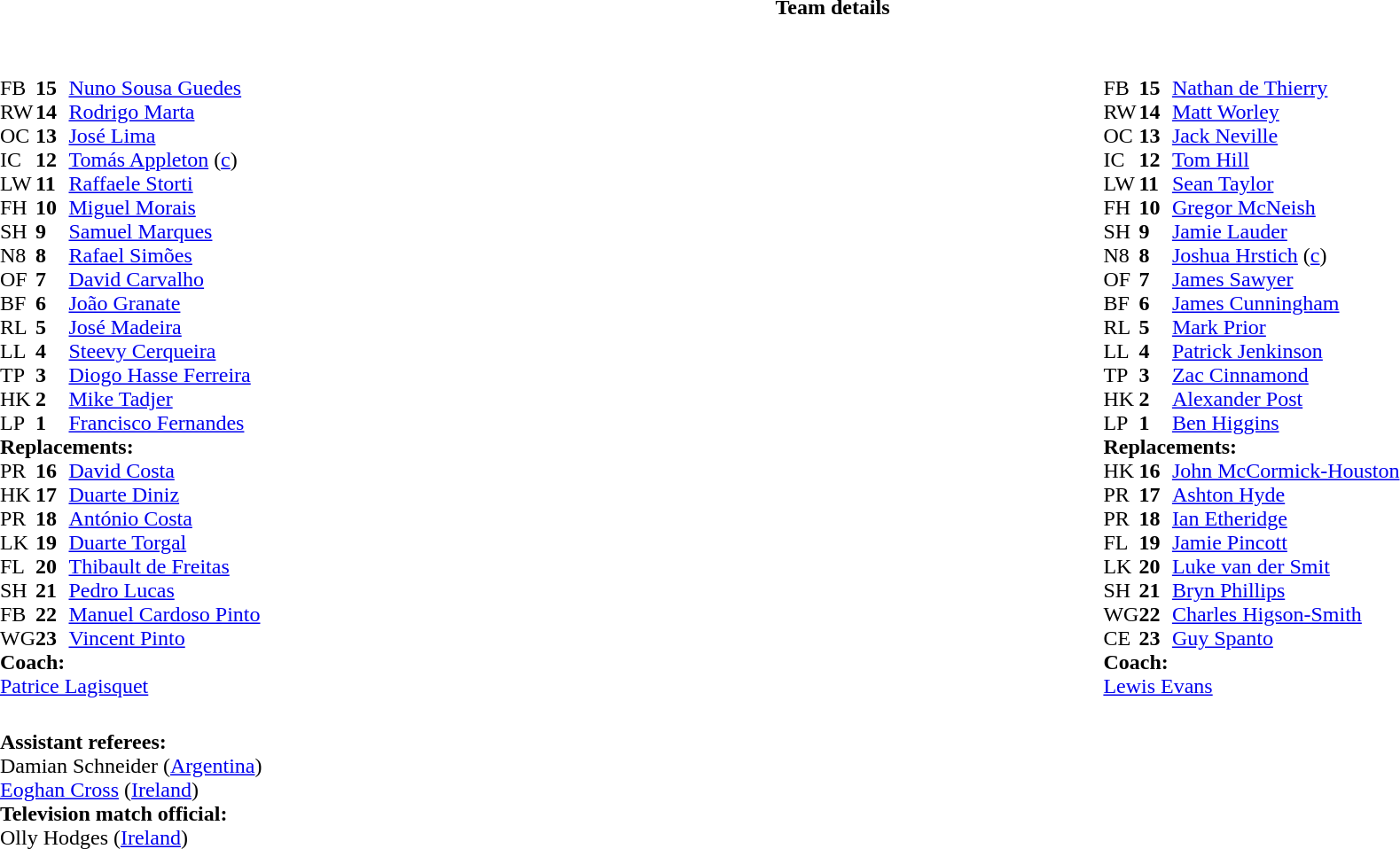<table border="0" style="width:100%;" class="collapsible collapsed">
<tr>
<th>Team details</th>
</tr>
<tr>
<td><br><table style="width:100%">
<tr>
<td style="vertical-align:top;width:50%"><br><table cellspacing="0" cellpadding="0">
<tr>
<th width="25"></th>
<th width="25"></th>
</tr>
<tr>
<td>FB</td>
<td><strong>15</strong></td>
<td><a href='#'>Nuno Sousa Guedes</a></td>
</tr>
<tr>
<td>RW</td>
<td><strong>14</strong></td>
<td><a href='#'>Rodrigo Marta</a></td>
</tr>
<tr>
<td>OC</td>
<td><strong>13</strong></td>
<td><a href='#'>José Lima</a></td>
<td></td>
<td></td>
</tr>
<tr>
<td>IC</td>
<td><strong>12</strong></td>
<td><a href='#'>Tomás Appleton</a> (<a href='#'>c</a>)</td>
</tr>
<tr>
<td>LW</td>
<td><strong>11</strong></td>
<td><a href='#'>Raffaele Storti</a></td>
<td></td>
<td></td>
</tr>
<tr>
<td>FH</td>
<td><strong>10</strong></td>
<td><a href='#'>Miguel Morais</a></td>
</tr>
<tr>
<td>SH</td>
<td><strong>9</strong></td>
<td><a href='#'>Samuel Marques</a></td>
<td></td>
<td></td>
</tr>
<tr>
<td>N8</td>
<td><strong>8</strong></td>
<td><a href='#'>Rafael Simões</a></td>
<td></td>
<td></td>
</tr>
<tr>
<td>OF</td>
<td><strong>7</strong></td>
<td><a href='#'>David Carvalho</a></td>
<td></td>
<td></td>
</tr>
<tr>
<td>BF</td>
<td><strong>6</strong></td>
<td><a href='#'>João Granate</a></td>
<td></td>
<td></td>
</tr>
<tr>
<td>RL</td>
<td><strong>5</strong></td>
<td><a href='#'>José Madeira</a></td>
</tr>
<tr>
<td>LL</td>
<td><strong>4</strong></td>
<td><a href='#'>Steevy Cerqueira</a></td>
</tr>
<tr>
<td>TP</td>
<td><strong>3</strong></td>
<td><a href='#'>Diogo Hasse Ferreira</a></td>
<td></td>
<td></td>
</tr>
<tr>
<td>HK</td>
<td><strong>2</strong></td>
<td><a href='#'>Mike Tadjer</a></td>
<td></td>
<td></td>
</tr>
<tr>
<td>LP</td>
<td><strong>1</strong></td>
<td><a href='#'>Francisco Fernandes</a></td>
<td></td>
<td></td>
</tr>
<tr>
<td colspan=3><strong>Replacements:</strong></td>
</tr>
<tr>
<td>PR</td>
<td><strong>16</strong></td>
<td><a href='#'>David Costa</a></td>
<td></td>
<td></td>
</tr>
<tr>
<td>HK</td>
<td><strong>17</strong></td>
<td><a href='#'>Duarte Diniz</a></td>
<td></td>
<td></td>
</tr>
<tr>
<td>PR</td>
<td><strong>18</strong></td>
<td><a href='#'>António Costa</a></td>
<td></td>
<td></td>
</tr>
<tr>
<td>LK</td>
<td><strong>19</strong></td>
<td><a href='#'>Duarte Torgal</a></td>
<td></td>
<td></td>
</tr>
<tr>
<td>FL</td>
<td><strong>20</strong></td>
<td><a href='#'>Thibault de Freitas</a></td>
<td></td>
<td></td>
</tr>
<tr>
<td>SH</td>
<td><strong>21</strong></td>
<td><a href='#'>Pedro Lucas</a></td>
<td></td>
<td></td>
</tr>
<tr>
<td>FB</td>
<td><strong>22</strong></td>
<td><a href='#'>Manuel Cardoso Pinto</a></td>
<td></td>
<td></td>
</tr>
<tr>
<td>WG</td>
<td><strong>23</strong></td>
<td><a href='#'>Vincent Pinto</a></td>
<td></td>
<td></td>
</tr>
<tr>
<td colspan=3><strong>Coach:</strong></td>
</tr>
<tr>
<td colspan="4"> <a href='#'>Patrice Lagisquet</a></td>
</tr>
</table>
</td>
<td style="vertical-align:top"></td>
<td style="vertical-align:top;width:50%"><br><table cellspacing="0" cellpadding="0" style="margin:auto">
<tr>
<th width="25"></th>
<th width="25"></th>
</tr>
<tr>
<td>FB</td>
<td><strong>15</strong></td>
<td><a href='#'>Nathan de Thierry</a></td>
</tr>
<tr>
<td>RW</td>
<td><strong>14</strong></td>
<td><a href='#'>Matt Worley</a></td>
<td></td>
<td></td>
</tr>
<tr>
<td>OC</td>
<td><strong>13</strong></td>
<td><a href='#'>Jack Neville</a></td>
</tr>
<tr>
<td>IC</td>
<td><strong>12</strong></td>
<td><a href='#'>Tom Hill</a></td>
<td></td>
<td></td>
</tr>
<tr>
<td>LW</td>
<td><strong>11</strong></td>
<td><a href='#'>Sean Taylor</a></td>
<td></td>
<td></td>
</tr>
<tr>
<td>FH</td>
<td><strong>10</strong></td>
<td><a href='#'>Gregor McNeish</a></td>
</tr>
<tr>
<td>SH</td>
<td><strong>9</strong></td>
<td><a href='#'>Jamie Lauder</a></td>
<td></td>
<td></td>
</tr>
<tr>
<td>N8</td>
<td><strong>8</strong></td>
<td><a href='#'>Joshua Hrstich</a> (<a href='#'>c</a>)</td>
<td></td>
<td></td>
</tr>
<tr>
<td>OF</td>
<td><strong>7</strong></td>
<td><a href='#'>James Sawyer</a></td>
</tr>
<tr>
<td>BF</td>
<td><strong>6</strong></td>
<td><a href='#'>James Cunningham</a></td>
</tr>
<tr>
<td>RL</td>
<td><strong>5</strong></td>
<td><a href='#'>Mark Prior</a></td>
</tr>
<tr>
<td>LL</td>
<td><strong>4</strong></td>
<td><a href='#'>Patrick Jenkinson</a></td>
<td></td>
<td></td>
</tr>
<tr>
<td>TP</td>
<td><strong>3</strong></td>
<td><a href='#'>Zac Cinnamond</a></td>
<td></td>
<td></td>
</tr>
<tr>
<td>HK</td>
<td><strong>2</strong></td>
<td><a href='#'>Alexander Post</a></td>
<td></td>
<td></td>
</tr>
<tr>
<td>LP</td>
<td><strong>1</strong></td>
<td><a href='#'>Ben Higgins</a></td>
<td></td>
<td></td>
</tr>
<tr>
<td colspan=3><strong>Replacements:</strong></td>
</tr>
<tr>
<td>HK</td>
<td><strong>16</strong></td>
<td><a href='#'>John McCormick-Houston</a></td>
<td></td>
<td></td>
</tr>
<tr>
<td>PR</td>
<td><strong>17</strong></td>
<td><a href='#'>Ashton Hyde</a></td>
<td></td>
<td></td>
</tr>
<tr>
<td>PR</td>
<td><strong>18</strong></td>
<td><a href='#'>Ian Etheridge</a></td>
<td></td>
<td></td>
</tr>
<tr>
<td>FL</td>
<td><strong>19</strong></td>
<td><a href='#'>Jamie Pincott</a></td>
<td></td>
<td></td>
</tr>
<tr>
<td>LK</td>
<td><strong>20</strong></td>
<td><a href='#'>Luke van der Smit</a></td>
<td></td>
<td></td>
</tr>
<tr>
<td>SH</td>
<td><strong>21</strong></td>
<td><a href='#'>Bryn Phillips</a></td>
<td></td>
<td></td>
</tr>
<tr>
<td>WG</td>
<td><strong>22</strong></td>
<td><a href='#'>Charles Higson-Smith</a></td>
<td></td>
<td></td>
</tr>
<tr>
<td>CE</td>
<td><strong>23</strong></td>
<td><a href='#'>Guy Spanto</a></td>
<td></td>
<td></td>
</tr>
<tr>
<td colspan=3><strong>Coach:</strong></td>
</tr>
<tr>
<td colspan="4"> <a href='#'>Lewis Evans</a></td>
</tr>
</table>
</td>
</tr>
</table>
<table style="width:100%">
<tr>
<td><br><strong>Assistant referees:</strong>
<br>Damian Schneider (<a href='#'>Argentina</a>)
<br><a href='#'>Eoghan Cross</a> (<a href='#'>Ireland</a>)
<br><strong>Television match official:</strong>
<br>Olly Hodges (<a href='#'>Ireland</a>)</td>
</tr>
</table>
</td>
</tr>
</table>
